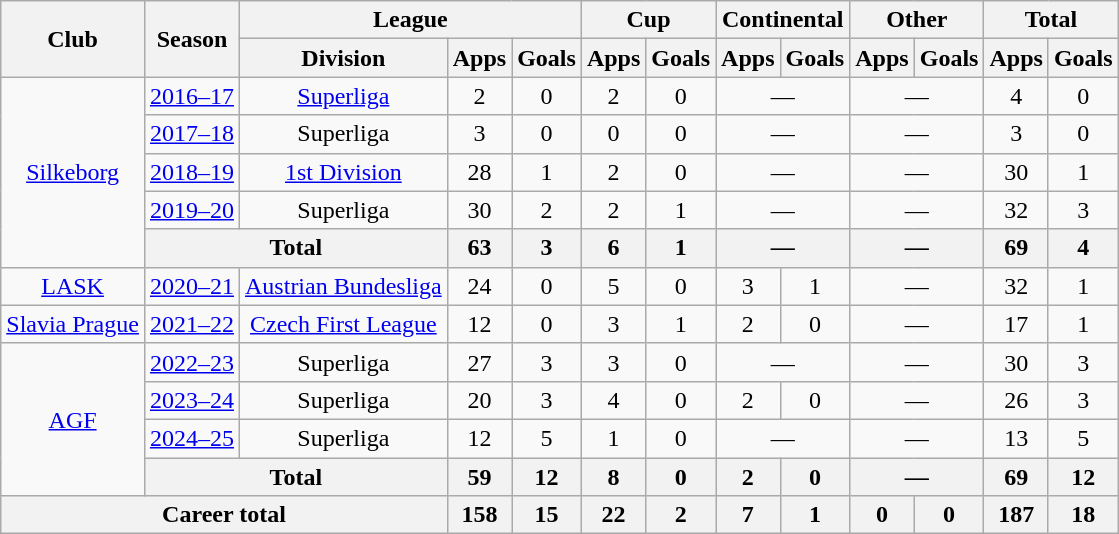<table class="wikitable" style="text-align:center">
<tr>
<th rowspan="2">Club</th>
<th rowspan="2">Season</th>
<th colspan="3">League</th>
<th colspan="2">Cup</th>
<th colspan="2">Continental</th>
<th colspan="2">Other</th>
<th colspan="2">Total</th>
</tr>
<tr>
<th>Division</th>
<th>Apps</th>
<th>Goals</th>
<th>Apps</th>
<th>Goals</th>
<th>Apps</th>
<th>Goals</th>
<th>Apps</th>
<th>Goals</th>
<th>Apps</th>
<th>Goals</th>
</tr>
<tr>
<td rowspan="5"><a href='#'>Silkeborg</a></td>
<td><a href='#'>2016–17</a></td>
<td><a href='#'>Superliga</a></td>
<td>2</td>
<td>0</td>
<td>2</td>
<td>0</td>
<td colspan="2">—</td>
<td colspan="2">—</td>
<td>4</td>
<td>0</td>
</tr>
<tr>
<td><a href='#'>2017–18</a></td>
<td>Superliga</td>
<td>3</td>
<td>0</td>
<td>0</td>
<td>0</td>
<td colspan="2">—</td>
<td colspan="2">—</td>
<td>3</td>
<td>0</td>
</tr>
<tr>
<td><a href='#'>2018–19</a></td>
<td><a href='#'>1st Division</a></td>
<td>28</td>
<td>1</td>
<td>2</td>
<td>0</td>
<td colspan="2">—</td>
<td colspan="2">—</td>
<td>30</td>
<td>1</td>
</tr>
<tr>
<td><a href='#'>2019–20</a></td>
<td>Superliga</td>
<td>30</td>
<td>2</td>
<td>2</td>
<td>1</td>
<td colspan="2">—</td>
<td colspan="2">—</td>
<td>32</td>
<td>3</td>
</tr>
<tr>
<th colspan="2">Total</th>
<th>63</th>
<th>3</th>
<th>6</th>
<th>1</th>
<th colspan="2">—</th>
<th colspan="2">—</th>
<th>69</th>
<th>4</th>
</tr>
<tr>
<td><a href='#'>LASK</a></td>
<td><a href='#'>2020–21</a></td>
<td><a href='#'>Austrian Bundesliga</a></td>
<td>24</td>
<td>0</td>
<td>5</td>
<td>0</td>
<td>3</td>
<td>1</td>
<td colspan="2">—</td>
<td>32</td>
<td>1</td>
</tr>
<tr>
<td><a href='#'>Slavia Prague</a></td>
<td><a href='#'>2021–22</a></td>
<td><a href='#'>Czech First League</a></td>
<td>12</td>
<td>0</td>
<td>3</td>
<td>1</td>
<td>2</td>
<td>0</td>
<td colspan="2">—</td>
<td>17</td>
<td>1</td>
</tr>
<tr>
<td rowspan=4><a href='#'>AGF</a></td>
<td><a href='#'>2022–23</a></td>
<td>Superliga</td>
<td>27</td>
<td>3</td>
<td>3</td>
<td>0</td>
<td colspan="2">—</td>
<td colspan="2">—</td>
<td>30</td>
<td>3</td>
</tr>
<tr>
<td><a href='#'>2023–24</a></td>
<td>Superliga</td>
<td>20</td>
<td>3</td>
<td>4</td>
<td>0</td>
<td>2</td>
<td>0</td>
<td colspan=2>—</td>
<td>26</td>
<td>3</td>
</tr>
<tr>
<td><a href='#'>2024–25</a></td>
<td>Superliga</td>
<td>12</td>
<td>5</td>
<td>1</td>
<td>0</td>
<td colspan=2>—</td>
<td colspan=2>—</td>
<td>13</td>
<td>5</td>
</tr>
<tr>
<th colspan=2>Total</th>
<th>59</th>
<th>12</th>
<th>8</th>
<th>0</th>
<th>2</th>
<th>0</th>
<th colspan=2>—</th>
<th>69</th>
<th>12</th>
</tr>
<tr>
<th colspan="3">Career total</th>
<th>158</th>
<th>15</th>
<th>22</th>
<th>2</th>
<th>7</th>
<th>1</th>
<th>0</th>
<th>0</th>
<th>187</th>
<th>18</th>
</tr>
</table>
